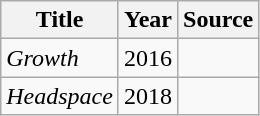<table class="wikitable">
<tr>
<th>Title</th>
<th>Year</th>
<th>Source</th>
</tr>
<tr>
<td><em>Growth</em></td>
<td>2016</td>
<td></td>
</tr>
<tr>
<td><em>Headspace</em></td>
<td>2018</td>
<td></td>
</tr>
</table>
